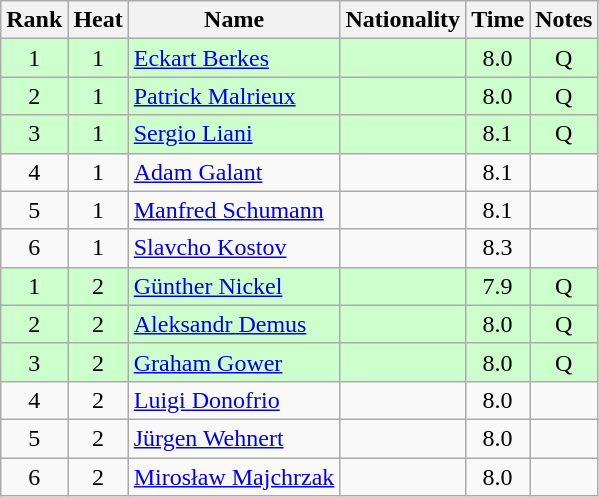<table class="wikitable sortable" style="text-align:center">
<tr>
<th>Rank</th>
<th>Heat</th>
<th>Name</th>
<th>Nationality</th>
<th>Time</th>
<th>Notes</th>
</tr>
<tr bgcolor=ccffcc>
<td>1</td>
<td>1</td>
<td align="left"><a href='#'>Eckart Berkes</a></td>
<td align=left></td>
<td>8.0</td>
<td>Q</td>
</tr>
<tr bgcolor=ccffcc>
<td>2</td>
<td>1</td>
<td align="left"><a href='#'>Patrick Malrieux</a></td>
<td align=left></td>
<td>8.0</td>
<td>Q</td>
</tr>
<tr bgcolor=ccffcc>
<td>3</td>
<td>1</td>
<td align="left"><a href='#'>Sergio Liani</a></td>
<td align=left></td>
<td>8.1</td>
<td>Q</td>
</tr>
<tr>
<td>4</td>
<td>1</td>
<td align="left"><a href='#'>Adam Galant</a></td>
<td align=left></td>
<td>8.1</td>
<td></td>
</tr>
<tr>
<td>5</td>
<td>1</td>
<td align="left"><a href='#'>Manfred Schumann</a></td>
<td align=left></td>
<td>8.1</td>
<td></td>
</tr>
<tr>
<td>6</td>
<td>1</td>
<td align="left"><a href='#'>Slavcho Kostov</a></td>
<td align=left></td>
<td>8.3</td>
<td></td>
</tr>
<tr bgcolor=ccffcc>
<td>1</td>
<td>2</td>
<td align="left"><a href='#'>Günther Nickel</a></td>
<td align=left></td>
<td>7.9</td>
<td>Q</td>
</tr>
<tr bgcolor=ccffcc>
<td>2</td>
<td>2</td>
<td align="left"><a href='#'>Aleksandr Demus</a></td>
<td align=left></td>
<td>8.0</td>
<td>Q</td>
</tr>
<tr bgcolor=ccffcc>
<td>3</td>
<td>2</td>
<td align="left"><a href='#'>Graham Gower</a></td>
<td align=left></td>
<td>8.0</td>
<td>Q</td>
</tr>
<tr>
<td>4</td>
<td>2</td>
<td align="left"><a href='#'>Luigi Donofrio</a></td>
<td align=left></td>
<td>8.0</td>
<td></td>
</tr>
<tr>
<td>5</td>
<td>2</td>
<td align="left"><a href='#'>Jürgen Wehnert</a></td>
<td align=left></td>
<td>8.0</td>
<td></td>
</tr>
<tr>
<td>6</td>
<td>2</td>
<td align="left"><a href='#'>Mirosław Majchrzak</a></td>
<td align=left></td>
<td>8.0</td>
<td></td>
</tr>
</table>
